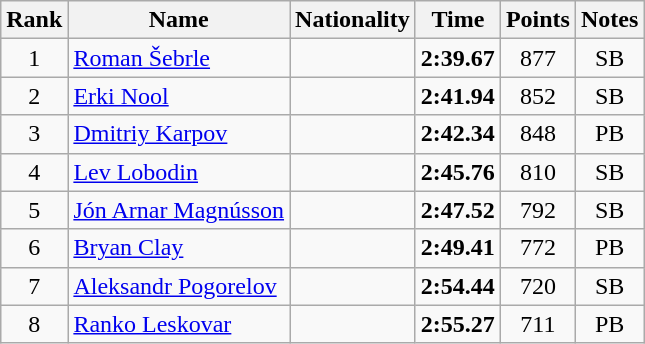<table class="wikitable sortable" style="text-align:center">
<tr>
<th>Rank</th>
<th>Name</th>
<th>Nationality</th>
<th>Time</th>
<th>Points</th>
<th>Notes</th>
</tr>
<tr>
<td>1</td>
<td align="left"><a href='#'>Roman Šebrle</a></td>
<td align=left></td>
<td><strong>2:39.67</strong></td>
<td>877</td>
<td>SB</td>
</tr>
<tr>
<td>2</td>
<td align="left"><a href='#'>Erki Nool</a></td>
<td align=left></td>
<td><strong>2:41.94</strong></td>
<td>852</td>
<td>SB</td>
</tr>
<tr>
<td>3</td>
<td align="left"><a href='#'>Dmitriy Karpov</a></td>
<td align=left></td>
<td><strong>2:42.34</strong></td>
<td>848</td>
<td>PB</td>
</tr>
<tr>
<td>4</td>
<td align="left"><a href='#'>Lev Lobodin</a></td>
<td align=left></td>
<td><strong>2:45.76</strong></td>
<td>810</td>
<td>SB</td>
</tr>
<tr>
<td>5</td>
<td align="left"><a href='#'>Jón Arnar Magnússon</a></td>
<td align=left></td>
<td><strong>2:47.52</strong></td>
<td>792</td>
<td>SB</td>
</tr>
<tr>
<td>6</td>
<td align="left"><a href='#'>Bryan Clay</a></td>
<td align=left></td>
<td><strong>2:49.41</strong></td>
<td>772</td>
<td>PB</td>
</tr>
<tr>
<td>7</td>
<td align="left"><a href='#'>Aleksandr Pogorelov</a></td>
<td align=left></td>
<td><strong>2:54.44</strong></td>
<td>720</td>
<td>SB</td>
</tr>
<tr>
<td>8</td>
<td align="left"><a href='#'>Ranko Leskovar</a></td>
<td align=left></td>
<td><strong>2:55.27</strong></td>
<td>711</td>
<td>PB</td>
</tr>
</table>
